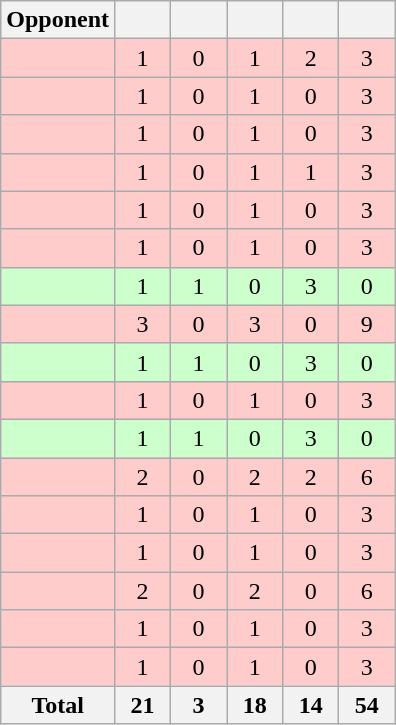<table class="wikitable sortable" style="text-align: center;">
<tr>
<th width="30">Opponent</th>
<th width=30></th>
<th width=30></th>
<th width=30></th>
<th width=30></th>
<th width=30></th>
</tr>
<tr bgcolor=#FFCCCC>
<td align="left"></td>
<td>1</td>
<td>0</td>
<td>1</td>
<td>2</td>
<td>3</td>
</tr>
<tr bgcolor=#FFCCCC>
<td align="left"></td>
<td>1</td>
<td>0</td>
<td>1</td>
<td>0</td>
<td>3</td>
</tr>
<tr bgcolor=#FFCCCC>
<td align="left"></td>
<td>1</td>
<td>0</td>
<td>1</td>
<td>0</td>
<td>3</td>
</tr>
<tr bgcolor=#FFCCCC>
<td align="left"></td>
<td>1</td>
<td>0</td>
<td>1</td>
<td>1</td>
<td>3</td>
</tr>
<tr bgcolor=#FFCCCC>
<td align="left"></td>
<td>1</td>
<td>0</td>
<td>1</td>
<td>0</td>
<td>3</td>
</tr>
<tr bgcolor=#FFCCCC>
<td align="left"></td>
<td>1</td>
<td>0</td>
<td>1</td>
<td>0</td>
<td>3</td>
</tr>
<tr bgcolor=#CCFFCC>
<td align="left"></td>
<td>1</td>
<td>1</td>
<td>0</td>
<td>3</td>
<td>0</td>
</tr>
<tr bgcolor=#FFCCCC>
<td align="left"></td>
<td>3</td>
<td>0</td>
<td>3</td>
<td>0</td>
<td>9</td>
</tr>
<tr bgcolor=#CCFFCC>
<td align="left"></td>
<td>1</td>
<td>1</td>
<td>0</td>
<td>3</td>
<td>0</td>
</tr>
<tr bgcolor=#FFCCCC>
<td align="left"></td>
<td>1</td>
<td>0</td>
<td>1</td>
<td>0</td>
<td>3</td>
</tr>
<tr bgcolor=#CCFFCC>
<td align="left"></td>
<td>1</td>
<td>1</td>
<td>0</td>
<td>3</td>
<td>0</td>
</tr>
<tr bgcolor=#FFCCCC>
<td align="left"></td>
<td>2</td>
<td>0</td>
<td>2</td>
<td>2</td>
<td>6</td>
</tr>
<tr bgcolor=#FFCCCC>
<td align="left"></td>
<td>1</td>
<td>0</td>
<td>1</td>
<td>0</td>
<td>3</td>
</tr>
<tr bgcolor=#FFCCCC>
<td align="left"></td>
<td>1</td>
<td>0</td>
<td>1</td>
<td>0</td>
<td>3</td>
</tr>
<tr bgcolor=#FFCCCC>
<td align="left"></td>
<td>2</td>
<td>0</td>
<td>2</td>
<td>0</td>
<td>6</td>
</tr>
<tr bgcolor=#FFCCCC>
<td align="left"></td>
<td>1</td>
<td>0</td>
<td>1</td>
<td>0</td>
<td>3</td>
</tr>
<tr bgcolor=#FFCCCC>
<td align="left"></td>
<td>1</td>
<td>0</td>
<td>1</td>
<td>0</td>
<td>3</td>
</tr>
<tr>
<th>Total</th>
<th>21</th>
<th>3</th>
<th>18</th>
<th>14</th>
<th>54</th>
</tr>
</table>
